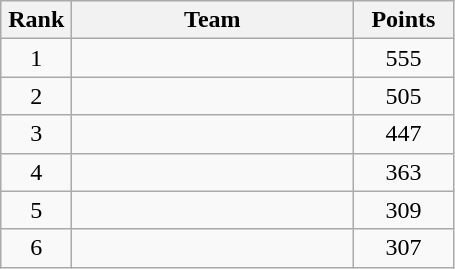<table class="wikitable" style="text-align:center;">
<tr>
<th width=40>Rank</th>
<th width=180>Team</th>
<th width=60>Points</th>
</tr>
<tr>
<td>1</td>
<td align=left></td>
<td>555</td>
</tr>
<tr>
<td>2</td>
<td align=left></td>
<td>505</td>
</tr>
<tr>
<td>3</td>
<td align=left></td>
<td>447</td>
</tr>
<tr>
<td>4</td>
<td align=left></td>
<td>363</td>
</tr>
<tr>
<td>5</td>
<td align=left></td>
<td>309</td>
</tr>
<tr>
<td>6</td>
<td align=left></td>
<td>307</td>
</tr>
</table>
